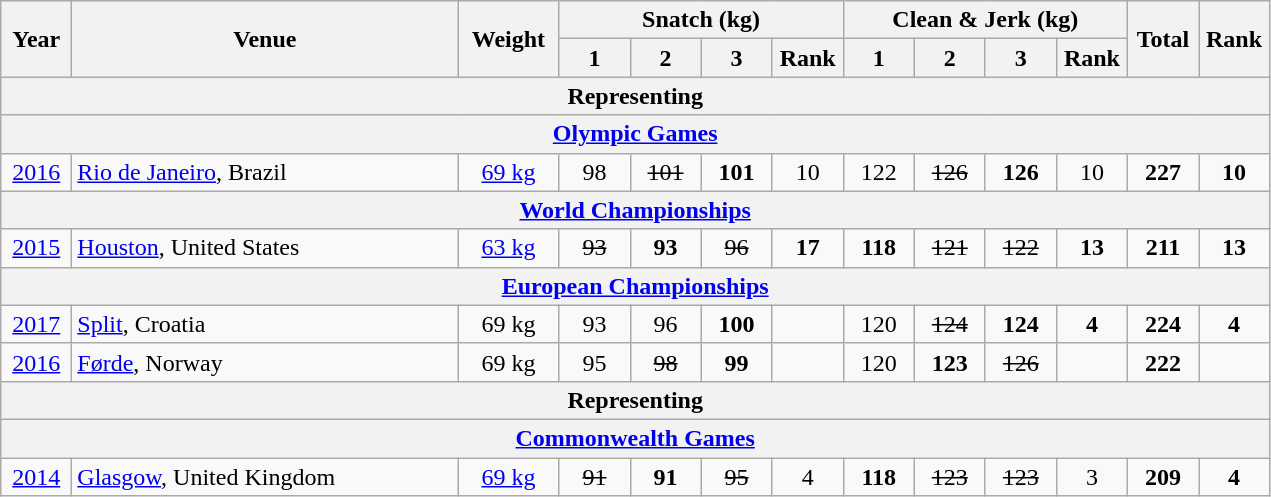<table class = "wikitable" style="text-align:center;">
<tr>
<th rowspan=2 width=40>Year</th>
<th rowspan=2 width=250>Venue</th>
<th rowspan=2 width=60>Weight</th>
<th colspan=4>Snatch (kg)</th>
<th colspan=4>Clean & Jerk (kg)</th>
<th rowspan=2 width=40>Total</th>
<th rowspan=2 width=40>Rank</th>
</tr>
<tr>
<th width=40>1</th>
<th width=40>2</th>
<th width=40>3</th>
<th width=40>Rank</th>
<th width=40>1</th>
<th width=40>2</th>
<th width=40>3</th>
<th width=40>Rank</th>
</tr>
<tr>
<th colspan=13>Representing </th>
</tr>
<tr>
<th colspan=13><a href='#'>Olympic Games</a></th>
</tr>
<tr>
<td><a href='#'>2016</a></td>
<td align=left> <a href='#'>Rio de Janeiro</a>, Brazil</td>
<td><a href='#'>69 kg</a></td>
<td>98</td>
<td><s>101</s></td>
<td><strong>101</strong></td>
<td>10</td>
<td>122</td>
<td><s>126</s></td>
<td><strong>126</strong></td>
<td>10</td>
<td><strong>227</strong></td>
<td><strong>10</strong></td>
</tr>
<tr>
<th colspan=13><a href='#'>World Championships</a></th>
</tr>
<tr>
<td><a href='#'>2015</a></td>
<td align=left> <a href='#'>Houston</a>, United States</td>
<td><a href='#'>63 kg</a></td>
<td><s>93</s></td>
<td><strong>93</strong></td>
<td><s>96</s></td>
<td><strong>17</strong></td>
<td><strong>118</strong></td>
<td><s>121</s></td>
<td><s>122</s></td>
<td><strong>13</strong></td>
<td><strong>211</strong></td>
<td><strong>13</strong></td>
</tr>
<tr>
<th colspan=13><a href='#'>European Championships</a></th>
</tr>
<tr>
<td><a href='#'>2017</a></td>
<td align=left> <a href='#'>Split</a>, Croatia</td>
<td>69 kg</td>
<td>93</td>
<td>96</td>
<td><strong>100</strong></td>
<td><strong></strong></td>
<td>120</td>
<td><s>124</s></td>
<td><strong>124</strong></td>
<td><strong>4</strong></td>
<td><strong>224</strong></td>
<td><strong>4</strong></td>
</tr>
<tr>
<td><a href='#'>2016</a></td>
<td align=left> <a href='#'>Førde</a>, Norway</td>
<td>69 kg</td>
<td>95</td>
<td><s>98</s></td>
<td><strong>99</strong></td>
<td><strong></strong></td>
<td>120</td>
<td><strong>123</strong></td>
<td><s>126</s></td>
<td><strong></strong></td>
<td><strong>222</strong></td>
<td><strong></strong></td>
</tr>
<tr>
<th colspan=13>Representing </th>
</tr>
<tr>
<th colspan=13><a href='#'>Commonwealth Games</a></th>
</tr>
<tr>
<td><a href='#'>2014</a></td>
<td align=left> <a href='#'>Glasgow</a>, United Kingdom</td>
<td><a href='#'>69 kg</a></td>
<td><s>91</s></td>
<td><strong>91</strong></td>
<td><s>95</s></td>
<td>4</td>
<td><strong>118</strong></td>
<td><s>123</s></td>
<td><s>123</s></td>
<td>3</td>
<td><strong>209</strong></td>
<td><strong>4</strong></td>
</tr>
</table>
